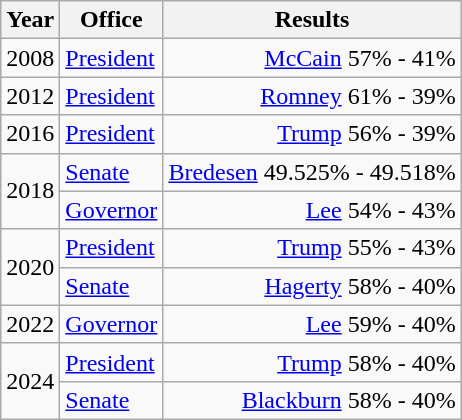<table class=wikitable>
<tr>
<th>Year</th>
<th>Office</th>
<th>Results</th>
</tr>
<tr>
<td>2008</td>
<td><a href='#'>President</a></td>
<td align="right" ><a href='#'>McCain</a> 57% - 41%</td>
</tr>
<tr>
<td>2012</td>
<td><a href='#'>President</a></td>
<td align="right" ><a href='#'>Romney</a> 61% - 39%</td>
</tr>
<tr>
<td>2016</td>
<td><a href='#'>President</a></td>
<td align="right" ><a href='#'>Trump</a> 56% - 39%</td>
</tr>
<tr>
<td rowspan=2>2018</td>
<td><a href='#'>Senate</a></td>
<td align="right" ><a href='#'>Bredesen</a> 49.525% - 49.518%</td>
</tr>
<tr>
<td><a href='#'>Governor</a></td>
<td align="right" ><a href='#'>Lee</a> 54% - 43%</td>
</tr>
<tr>
<td rowspan=2>2020</td>
<td><a href='#'>President</a></td>
<td align="right" ><a href='#'>Trump</a> 55% - 43%</td>
</tr>
<tr>
<td><a href='#'>Senate</a></td>
<td align="right" ><a href='#'>Hagerty</a> 58% - 40%</td>
</tr>
<tr>
<td>2022</td>
<td><a href='#'>Governor</a></td>
<td align="right" ><a href='#'>Lee</a> 59% - 40%</td>
</tr>
<tr>
<td rowspan=2>2024</td>
<td><a href='#'>President</a></td>
<td align="right" ><a href='#'>Trump</a> 58% - 40%</td>
</tr>
<tr>
<td><a href='#'>Senate</a></td>
<td align="right" ><a href='#'>Blackburn</a> 58% - 40%</td>
</tr>
</table>
